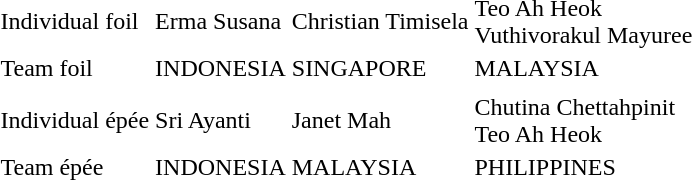<table>
<tr>
<td>Individual foil</td>
<td> Erma Susana</td>
<td> Christian Timisela</td>
<td> Teo Ah Heok<br> Vuthivorakul Mayuree</td>
</tr>
<tr>
<td>Team foil</td>
<td> INDONESIA</td>
<td> SINGAPORE</td>
<td> MALAYSIA</td>
</tr>
<tr>
<td></td>
<td></td>
<td></td>
</tr>
<tr>
<td>Individual épée</td>
<td> Sri Ayanti</td>
<td> Janet Mah</td>
<td> Chutina Chettahpinit<br> Teo Ah Heok</td>
</tr>
<tr>
<td>Team épée</td>
<td> INDONESIA</td>
<td> MALAYSIA</td>
<td> PHILIPPINES</td>
</tr>
</table>
